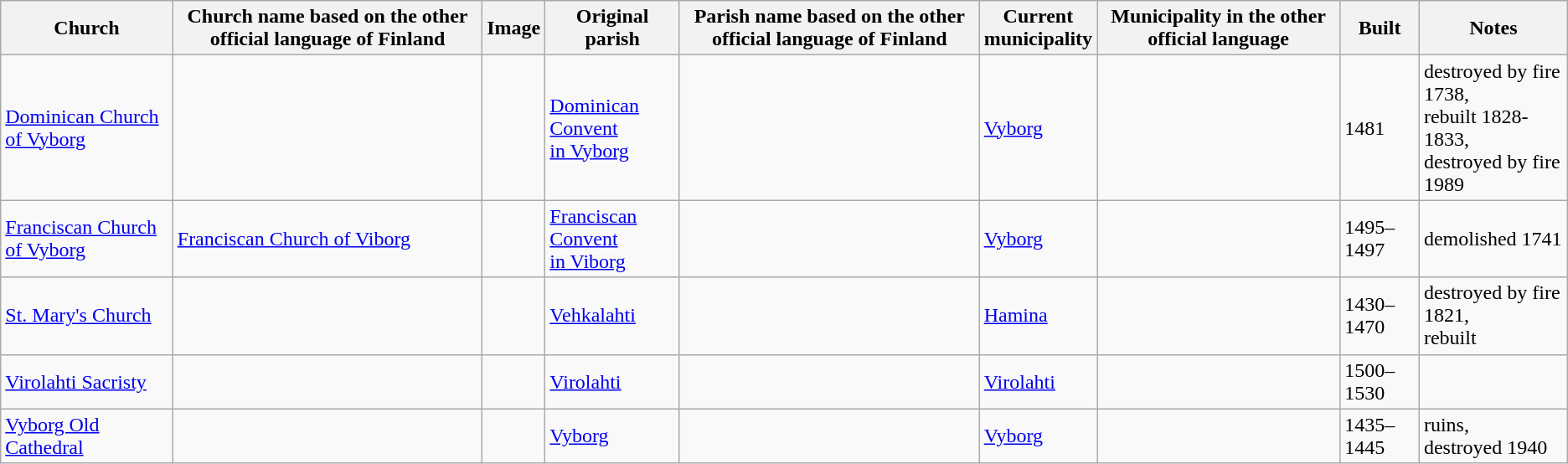<table class="wikitable sortable">
<tr>
<th>Church</th>
<th>Church name based on the other official language of Finland</th>
<th>Image</th>
<th>Original <br> parish</th>
<th>Parish name based on the other official language of Finland</th>
<th>Current <br> municipality</th>
<th>Municipality in the other official language</th>
<th>Built</th>
<th>Notes</th>
</tr>
<tr>
<td><a href='#'>Dominican Church of Vyborg</a></td>
<td></td>
<td></td>
<td><a href='#'>Dominican Convent</a><br> <a href='#'>in Vyborg</a></td>
<td></td>
<td><a href='#'>Vyborg</a></td>
<td></td>
<td>1481</td>
<td>destroyed by fire 1738, <br> rebuilt 1828-1833, <br> destroyed by fire 1989</td>
</tr>
<tr>
<td><a href='#'>Franciscan Church of Vyborg</a></td>
<td><a href='#'>Franciscan Church of Viborg</a></td>
<td></td>
<td><a href='#'>Franciscan Convent</a> <br> <a href='#'>in Viborg</a></td>
<td></td>
<td><a href='#'>Vyborg</a></td>
<td></td>
<td>1495–1497</td>
<td>demolished 1741</td>
</tr>
<tr>
<td><a href='#'>St. Mary's Church</a></td>
<td></td>
<td></td>
<td><a href='#'>Vehkalahti</a></td>
<td></td>
<td><a href='#'>Hamina</a></td>
<td></td>
<td>1430–1470</td>
<td>destroyed by fire 1821, <br> rebuilt</td>
</tr>
<tr>
<td><a href='#'>Virolahti Sacristy</a></td>
<td></td>
<td></td>
<td><a href='#'>Virolahti</a></td>
<td></td>
<td><a href='#'>Virolahti</a></td>
<td></td>
<td>1500–1530</td>
<td></td>
</tr>
<tr>
<td><a href='#'>Vyborg Old Cathedral</a></td>
<td></td>
<td></td>
<td><a href='#'>Vyborg</a></td>
<td></td>
<td><a href='#'>Vyborg</a></td>
<td></td>
<td>1435–1445</td>
<td>ruins, <br> destroyed 1940</td>
</tr>
</table>
